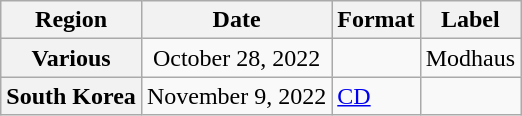<table class="wikitable plainrowheaders">
<tr>
<th scope="col">Region</th>
<th scope="col">Date</th>
<th scope="col">Format</th>
<th scope="col">Label</th>
</tr>
<tr>
<th scope="row">Various</th>
<td style="text-align:center;" rowspan=2>October 28, 2022</td>
<td rowspan=2></td>
<td rowspan=2>Modhaus</td>
</tr>
<tr>
<th scope="row" rowspan="2">South Korea</th>
</tr>
<tr>
<td style="text-align:center;">November 9, 2022</td>
<td><a href='#'>CD</a></td>
<td></td>
</tr>
</table>
